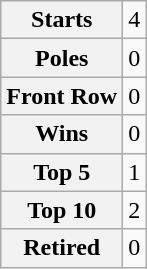<table class="wikitable" style="text-align:center">
<tr>
<th>Starts</th>
<td>4</td>
</tr>
<tr>
<th>Poles</th>
<td>0</td>
</tr>
<tr>
<th>Front Row</th>
<td>0</td>
</tr>
<tr>
<th>Wins</th>
<td>0</td>
</tr>
<tr>
<th>Top 5</th>
<td>1</td>
</tr>
<tr>
<th>Top 10</th>
<td>2</td>
</tr>
<tr>
<th>Retired</th>
<td>0</td>
</tr>
</table>
